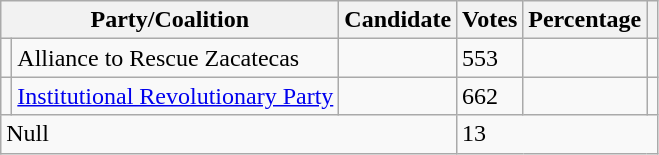<table class="wikitable">
<tr>
<th colspan="2"><strong>Party/Coalition</strong></th>
<th><strong>Candidate</strong></th>
<th><strong>Votes</strong></th>
<th><strong>Percentage</strong></th>
<th></th>
</tr>
<tr>
<td></td>
<td>Alliance to Rescue Zacatecas</td>
<td></td>
<td>553</td>
<td></td>
<td></td>
</tr>
<tr>
<td></td>
<td><a href='#'>Institutional Revolutionary Party</a></td>
<td></td>
<td>662</td>
<td></td>
<td></td>
</tr>
<tr>
<td colspan="3">Null</td>
<td colspan="3">13</td>
</tr>
</table>
